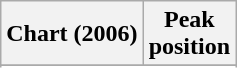<table class="wikitable sortable plainrowheaders" style="text-align:center">
<tr>
<th scope="col">Chart (2006)</th>
<th scope="col">Peak<br>position</th>
</tr>
<tr>
</tr>
<tr>
</tr>
<tr>
</tr>
</table>
